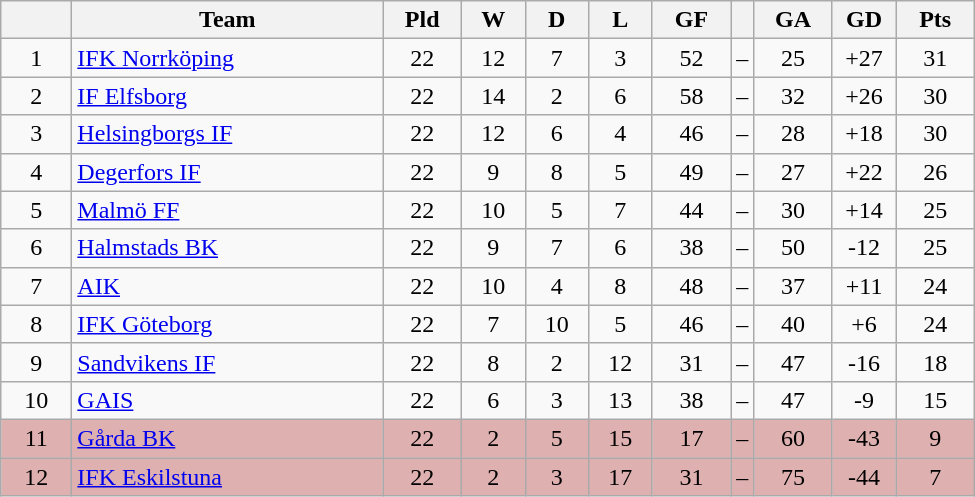<table class="wikitable" style="text-align: center;">
<tr>
<th style="width: 40px;"></th>
<th style="width: 200px;">Team</th>
<th style="width: 45px;">Pld</th>
<th style="width: 35px;">W</th>
<th style="width: 35px;">D</th>
<th style="width: 35px;">L</th>
<th style="width: 45px;">GF</th>
<th></th>
<th style="width: 45px;">GA</th>
<th style="width: 35px;">GD</th>
<th style="width: 45px;">Pts</th>
</tr>
<tr>
<td>1</td>
<td style="text-align: left;"><a href='#'>IFK Norrköping</a></td>
<td>22</td>
<td>12</td>
<td>7</td>
<td>3</td>
<td>52</td>
<td>–</td>
<td>25</td>
<td>+27</td>
<td>31</td>
</tr>
<tr>
<td>2</td>
<td style="text-align: left;"><a href='#'>IF Elfsborg</a></td>
<td>22</td>
<td>14</td>
<td>2</td>
<td>6</td>
<td>58</td>
<td>–</td>
<td>32</td>
<td>+26</td>
<td>30</td>
</tr>
<tr>
<td>3</td>
<td style="text-align: left;"><a href='#'>Helsingborgs IF</a></td>
<td>22</td>
<td>12</td>
<td>6</td>
<td>4</td>
<td>46</td>
<td>–</td>
<td>28</td>
<td>+18</td>
<td>30</td>
</tr>
<tr>
<td>4</td>
<td style="text-align: left;"><a href='#'>Degerfors IF</a></td>
<td>22</td>
<td>9</td>
<td>8</td>
<td>5</td>
<td>49</td>
<td>–</td>
<td>27</td>
<td>+22</td>
<td>26</td>
</tr>
<tr>
<td>5</td>
<td style="text-align: left;"><a href='#'>Malmö FF</a></td>
<td>22</td>
<td>10</td>
<td>5</td>
<td>7</td>
<td>44</td>
<td>–</td>
<td>30</td>
<td>+14</td>
<td>25</td>
</tr>
<tr>
<td>6</td>
<td style="text-align: left;"><a href='#'>Halmstads BK</a></td>
<td>22</td>
<td>9</td>
<td>7</td>
<td>6</td>
<td>38</td>
<td>–</td>
<td>50</td>
<td>-12</td>
<td>25</td>
</tr>
<tr>
<td>7</td>
<td style="text-align: left;"><a href='#'>AIK</a></td>
<td>22</td>
<td>10</td>
<td>4</td>
<td>8</td>
<td>48</td>
<td>–</td>
<td>37</td>
<td>+11</td>
<td>24</td>
</tr>
<tr>
<td>8</td>
<td style="text-align: left;"><a href='#'>IFK Göteborg</a></td>
<td>22</td>
<td>7</td>
<td>10</td>
<td>5</td>
<td>46</td>
<td>–</td>
<td>40</td>
<td>+6</td>
<td>24</td>
</tr>
<tr>
<td>9</td>
<td style="text-align: left;"><a href='#'>Sandvikens IF</a></td>
<td>22</td>
<td>8</td>
<td>2</td>
<td>12</td>
<td>31</td>
<td>–</td>
<td>47</td>
<td>-16</td>
<td>18</td>
</tr>
<tr>
<td>10</td>
<td style="text-align: left;"><a href='#'>GAIS</a></td>
<td>22</td>
<td>6</td>
<td>3</td>
<td>13</td>
<td>38</td>
<td>–</td>
<td>47</td>
<td>-9</td>
<td>15</td>
</tr>
<tr style="background: #deb0b0">
<td>11</td>
<td style="text-align: left;"><a href='#'>Gårda BK</a></td>
<td>22</td>
<td>2</td>
<td>5</td>
<td>15</td>
<td>17</td>
<td>–</td>
<td>60</td>
<td>-43</td>
<td>9</td>
</tr>
<tr style="background: #deb0b0">
<td>12</td>
<td style="text-align: left;"><a href='#'>IFK Eskilstuna</a></td>
<td>22</td>
<td>2</td>
<td>3</td>
<td>17</td>
<td>31</td>
<td>–</td>
<td>75</td>
<td>-44</td>
<td>7</td>
</tr>
</table>
